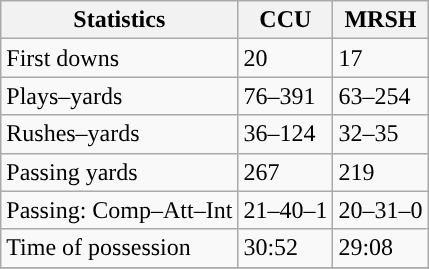<table class="wikitable" style="float: left;">
<tr>
<th>Statistics</th>
<th>CCU</th>
<th>MRSH</th>
</tr>
<tr>
<td>First downs</td>
<td>20</td>
<td>17</td>
</tr>
<tr>
<td>Plays–yards</td>
<td>76–391</td>
<td>63–254</td>
</tr>
<tr>
<td>Rushes–yards</td>
<td>36–124</td>
<td>32–35</td>
</tr>
<tr>
<td>Passing yards</td>
<td>267</td>
<td>219</td>
</tr>
<tr>
<td>Passing: Comp–Att–Int</td>
<td>21–40–1</td>
<td>20–31–0</td>
</tr>
<tr>
<td>Time of possession</td>
<td>30:52</td>
<td>29:08</td>
</tr>
<tr>
</tr>
</table>
